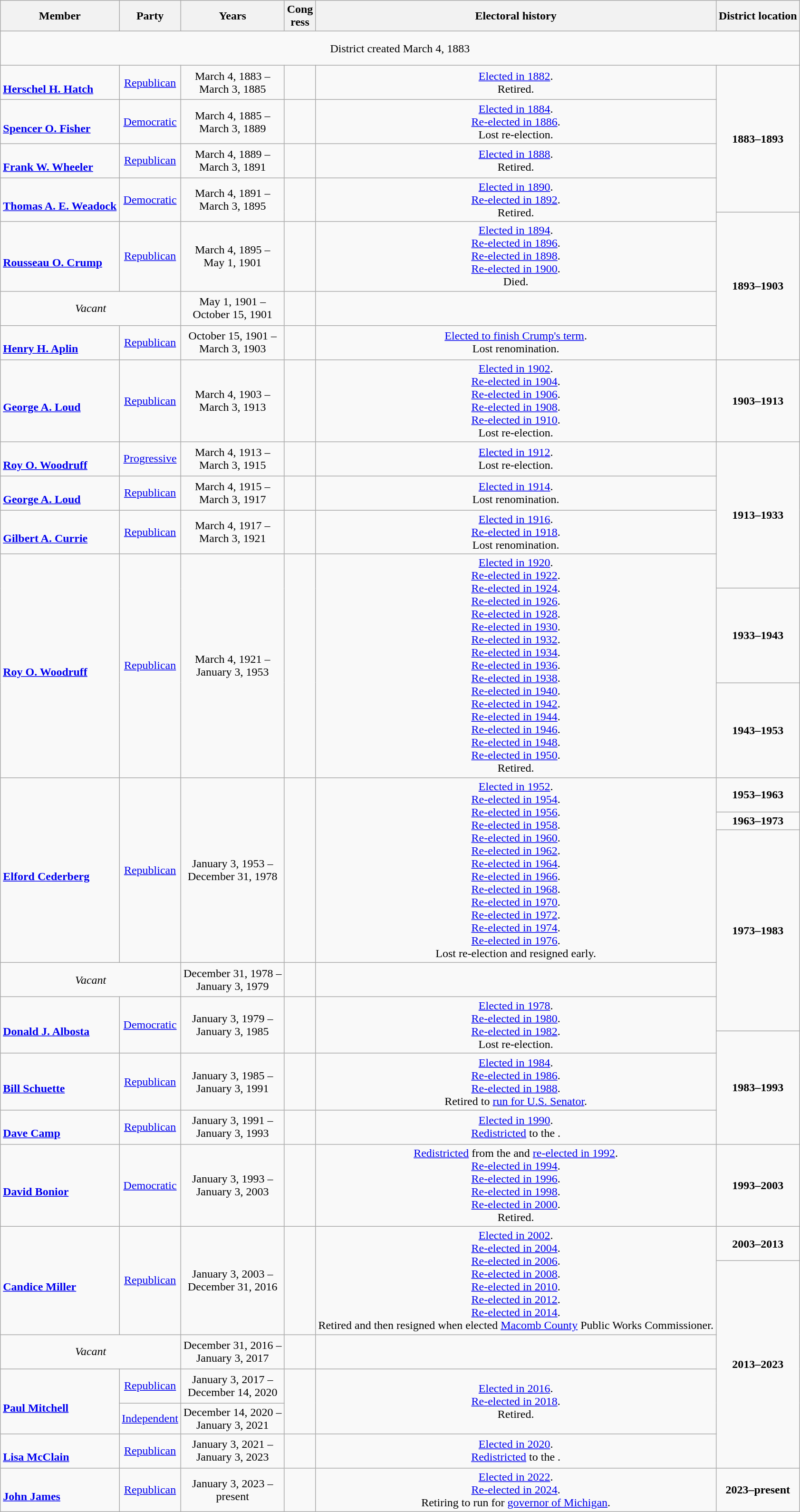<table class=wikitable style="text-align:center">
<tr>
<th>Member</th>
<th>Party</th>
<th>Years</th>
<th>Cong<br>ress</th>
<th>Electoral history</th>
<th>District location</th>
</tr>
<tr style="height:3em">
<td colspan=6>District created March 4, 1883</td>
</tr>
<tr style="height:3em">
<td align=left><br><strong><a href='#'>Herschel H. Hatch</a></strong><br></td>
<td><a href='#'>Republican</a></td>
<td nowrap>March 4, 1883 –<br>March 3, 1885</td>
<td></td>
<td><a href='#'>Elected in 1882</a>.<br>Retired.</td>
<td rowspan=4><strong>1883–1893</strong><br></td>
</tr>
<tr style="height:3em">
<td align=left><br><strong><a href='#'>Spencer O. Fisher</a></strong><br></td>
<td><a href='#'>Democratic</a></td>
<td nowrap>March 4, 1885 –<br>March 3, 1889</td>
<td></td>
<td><a href='#'>Elected in 1884</a>.<br><a href='#'>Re-elected in 1886</a>.<br>Lost re-election.</td>
</tr>
<tr style="height:3em">
<td align=left><br><strong><a href='#'>Frank W. Wheeler</a></strong><br></td>
<td><a href='#'>Republican</a></td>
<td nowrap>March 4, 1889 –<br>March 3, 1891</td>
<td></td>
<td><a href='#'>Elected in 1888</a>.<br>Retired.</td>
</tr>
<tr style="height:3em">
<td rowspan=2 align=left><br><strong><a href='#'>Thomas A. E. Weadock</a></strong><br></td>
<td rowspan=2 ><a href='#'>Democratic</a></td>
<td rowspan=2 nowrap>March 4, 1891 –<br>March 3, 1895</td>
<td rowspan=2></td>
<td rowspan=2><a href='#'>Elected in 1890</a>.<br><a href='#'>Re-elected in 1892</a>.<br>Retired.</td>
</tr>
<tr>
<td rowspan=4><strong>1893–1903</strong><br></td>
</tr>
<tr style="height:3em">
<td align=left><br><strong><a href='#'>Rousseau O. Crump</a></strong><br></td>
<td><a href='#'>Republican</a></td>
<td nowrap>March 4, 1895 –<br>May 1, 1901</td>
<td></td>
<td><a href='#'>Elected in 1894</a>.<br><a href='#'>Re-elected in 1896</a>.<br><a href='#'>Re-elected in 1898</a>.<br><a href='#'>Re-elected in 1900</a>.<br>Died.</td>
</tr>
<tr style="height:3em">
<td colspan=2><em>Vacant</em></td>
<td nowrap>May 1, 1901 –<br>October 15, 1901</td>
<td></td>
<td></td>
</tr>
<tr style="height:3em">
<td align=left><br><strong><a href='#'>Henry H. Aplin</a></strong><br></td>
<td><a href='#'>Republican</a></td>
<td nowrap>October 15, 1901 –<br>March 3, 1903</td>
<td></td>
<td><a href='#'>Elected to finish Crump's term</a>.<br>Lost renomination.</td>
</tr>
<tr style="height:3em">
<td align=left><br><strong><a href='#'>George A. Loud</a></strong><br></td>
<td><a href='#'>Republican</a></td>
<td nowrap>March 4, 1903 –<br>March 3, 1913</td>
<td></td>
<td><a href='#'>Elected in 1902</a>.<br><a href='#'>Re-elected in 1904</a>.<br><a href='#'>Re-elected in 1906</a>.<br><a href='#'>Re-elected in 1908</a>.<br><a href='#'>Re-elected in 1910</a>.<br>Lost re-election.</td>
<td><strong>1903–1913</strong><br></td>
</tr>
<tr style="height:3em">
<td align=left><br><strong><a href='#'>Roy O. Woodruff</a></strong><br></td>
<td><a href='#'>Progressive</a></td>
<td nowrap>March 4, 1913 –<br>March 3, 1915</td>
<td></td>
<td><a href='#'>Elected in 1912</a>.<br>Lost re-election.</td>
<td rowspan=4><strong>1913–1933</strong><br></td>
</tr>
<tr style="height:3em">
<td align=left><br><strong><a href='#'>George A. Loud</a></strong><br></td>
<td><a href='#'>Republican</a></td>
<td nowrap>March 4, 1915 –<br>March 3, 1917</td>
<td></td>
<td><a href='#'>Elected in 1914</a>.<br>Lost renomination.</td>
</tr>
<tr style="height:3em">
<td align=left><br><strong><a href='#'>Gilbert A. Currie</a></strong><br></td>
<td><a href='#'>Republican</a></td>
<td nowrap>March 4, 1917 –<br>March 3, 1921</td>
<td></td>
<td><a href='#'>Elected in 1916</a>.<br><a href='#'>Re-elected in 1918</a>.<br>Lost renomination.</td>
</tr>
<tr style="height:3em">
<td rowspan=3 align=left><br><strong><a href='#'>Roy O. Woodruff</a></strong><br></td>
<td rowspan=3 ><a href='#'>Republican</a></td>
<td rowspan=3 nowrap>March 4, 1921 –<br>January 3, 1953</td>
<td rowspan=3></td>
<td rowspan=3><a href='#'>Elected in 1920</a>.<br><a href='#'>Re-elected in 1922</a>.<br><a href='#'>Re-elected in 1924</a>.<br><a href='#'>Re-elected in 1926</a>.<br><a href='#'>Re-elected in 1928</a>.<br><a href='#'>Re-elected in 1930</a>.<br><a href='#'>Re-elected in 1932</a>.<br><a href='#'>Re-elected in 1934</a>.<br><a href='#'>Re-elected in 1936</a>.<br><a href='#'>Re-elected in 1938</a>.<br><a href='#'>Re-elected in 1940</a>.<br><a href='#'>Re-elected in 1942</a>.<br><a href='#'>Re-elected in 1944</a>.<br><a href='#'>Re-elected in 1946</a>.<br><a href='#'>Re-elected in 1948</a>.<br><a href='#'>Re-elected in 1950</a>.<br>Retired.</td>
</tr>
<tr>
<td><strong>1933–1943</strong><br></td>
</tr>
<tr>
<td><strong>1943–1953</strong><br></td>
</tr>
<tr style="height:3em">
<td rowspan=3 align=left><br><strong><a href='#'>Elford Cederberg</a></strong><br></td>
<td rowspan=3 ><a href='#'>Republican</a></td>
<td rowspan=3 nowrap>January 3, 1953 –<br>December 31, 1978</td>
<td rowspan=3></td>
<td rowspan=3><a href='#'>Elected in 1952</a>.<br><a href='#'>Re-elected in 1954</a>.<br><a href='#'>Re-elected in 1956</a>.<br><a href='#'>Re-elected in 1958</a>.<br><a href='#'>Re-elected in 1960</a>.<br><a href='#'>Re-elected in 1962</a>.<br><a href='#'>Re-elected in 1964</a>.<br><a href='#'>Re-elected in 1966</a>.<br><a href='#'>Re-elected in 1968</a>.<br><a href='#'>Re-elected in 1970</a>.<br><a href='#'>Re-elected in 1972</a>.<br><a href='#'>Re-elected in 1974</a>.<br> <a href='#'>Re-elected in 1976</a>.<br>Lost re-election and resigned early.</td>
<td><strong>1953–1963</strong><br></td>
</tr>
<tr>
<td><strong>1963–1973</strong><br></td>
</tr>
<tr>
<td rowspan=3><strong>1973–1983</strong><br></td>
</tr>
<tr style="height:3em">
<td colspan=2><em>Vacant</em></td>
<td nowrap>December 31, 1978 –<br>January 3, 1979</td>
<td></td>
<td></td>
</tr>
<tr style="height:3em">
<td rowspan=2 align=left><br><strong><a href='#'>Donald J. Albosta</a></strong><br></td>
<td rowspan=2 ><a href='#'>Democratic</a></td>
<td rowspan=2 nowrap>January 3, 1979 –<br>January 3, 1985</td>
<td rowspan=2></td>
<td rowspan=2><a href='#'>Elected in 1978</a>.<br><a href='#'>Re-elected in 1980</a>.<br><a href='#'>Re-elected in 1982</a>.<br>Lost re-election.</td>
</tr>
<tr>
<td rowspan=3><strong>1983–1993</strong><br></td>
</tr>
<tr style="height:3em">
<td align=left><br><strong><a href='#'>Bill Schuette</a></strong><br></td>
<td><a href='#'>Republican</a></td>
<td nowrap>January 3, 1985 –<br>January 3, 1991</td>
<td></td>
<td><a href='#'>Elected in 1984</a>.<br><a href='#'>Re-elected in 1986</a>.<br><a href='#'>Re-elected in 1988</a>.<br>Retired to <a href='#'>run for U.S. Senator</a>.</td>
</tr>
<tr style="height:3em">
<td align=left><br><strong><a href='#'>Dave Camp</a></strong><br></td>
<td><a href='#'>Republican</a></td>
<td nowrap>January 3, 1991 –<br>January 3, 1993</td>
<td></td>
<td><a href='#'>Elected in 1990</a>.<br><a href='#'>Redistricted</a> to the .</td>
</tr>
<tr style="height:3em">
<td align=left><br><strong><a href='#'>David Bonior</a></strong><br></td>
<td><a href='#'>Democratic</a></td>
<td nowrap>January 3, 1993 –<br>January 3, 2003</td>
<td></td>
<td><a href='#'>Redistricted</a> from the  and <a href='#'>re-elected in 1992</a>.<br><a href='#'>Re-elected in 1994</a>.<br><a href='#'>Re-elected in 1996</a>.<br><a href='#'>Re-elected in 1998</a>.<br><a href='#'>Re-elected in 2000</a>.<br>Retired.</td>
<td><strong>1993–2003</strong><br></td>
</tr>
<tr style="height:3em">
<td rowspan=2 align=left><br><strong><a href='#'>Candice Miller</a></strong><br></td>
<td rowspan=2 ><a href='#'>Republican</a></td>
<td rowspan=2 nowrap>January 3, 2003 –<br>December 31, 2016</td>
<td rowspan=2></td>
<td rowspan=2><a href='#'>Elected in 2002</a>.<br><a href='#'>Re-elected in 2004</a>.<br><a href='#'>Re-elected in 2006</a>.<br><a href='#'>Re-elected in 2008</a>.<br><a href='#'>Re-elected in 2010</a>.<br><a href='#'>Re-elected in 2012</a>.<br><a href='#'>Re-elected in 2014</a>.<br>Retired and then resigned when elected <a href='#'>Macomb County</a> Public Works Commissioner.</td>
<td><strong>2003–2013</strong><br></td>
</tr>
<tr>
<td rowspan=5><strong>2013–2023</strong><br></td>
</tr>
<tr style="height:3em">
<td colspan=2><em>Vacant</em></td>
<td nowrap>December 31, 2016 –<br>January 3, 2017</td>
<td></td>
<td></td>
</tr>
<tr style="height:3em">
<td rowspan=2 align=left><br><strong><a href='#'>Paul Mitchell</a></strong><br></td>
<td><a href='#'>Republican</a></td>
<td nowrap>January 3, 2017 –<br>December 14, 2020</td>
<td rowspan=2></td>
<td rowspan=2><a href='#'>Elected in 2016</a>.<br><a href='#'>Re-elected in 2018</a>.<br>Retired.</td>
</tr>
<tr>
<td><a href='#'>Independent</a></td>
<td nowrap>December 14, 2020 –<br>January 3, 2021</td>
</tr>
<tr style="height:3em">
<td align=left><br><strong><a href='#'>Lisa McClain</a></strong><br></td>
<td><a href='#'>Republican</a></td>
<td nowrap>January 3, 2021 –<br>January 3, 2023</td>
<td></td>
<td><a href='#'>Elected in 2020</a>.<br><a href='#'>Redistricted</a> to the .</td>
</tr>
<tr>
<td align=left><br><strong><a href='#'>John James</a></strong><br></td>
<td><a href='#'>Republican</a></td>
<td>January 3, 2023 –<br>present</td>
<td></td>
<td><a href='#'>Elected in 2022</a>.<br><a href='#'>Re-elected in 2024</a>. <br> Retiring to run for <a href='#'>governor of Michigan</a>.</td>
<td><strong>2023–present</strong><br></td>
</tr>
</table>
